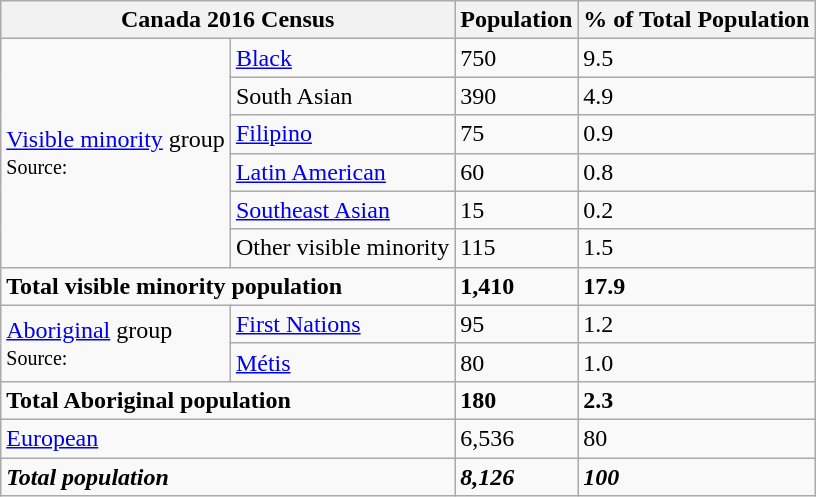<table class="wikitable">
<tr>
<th colspan="2">Canada 2016 Census</th>
<th>Population</th>
<th>% of Total Population</th>
</tr>
<tr>
<td rowspan="6"><a href='#'>Visible minority</a> group<br><small>Source:</small></td>
<td><a href='#'>Black</a></td>
<td>750</td>
<td>9.5</td>
</tr>
<tr>
<td>South Asian</td>
<td>390</td>
<td>4.9</td>
</tr>
<tr>
<td><a href='#'>Filipino</a></td>
<td>75</td>
<td>0.9</td>
</tr>
<tr>
<td><a href='#'>Latin American</a></td>
<td>60</td>
<td>0.8</td>
</tr>
<tr>
<td><a href='#'>Southeast Asian</a></td>
<td>15</td>
<td>0.2</td>
</tr>
<tr>
<td>Other visible minority</td>
<td>115</td>
<td>1.5</td>
</tr>
<tr>
<td colspan="2"><strong>Total visible minority population</strong></td>
<td><strong>1,410</strong></td>
<td><strong>17.9</strong></td>
</tr>
<tr>
<td rowspan="2"><a href='#'>Aboriginal</a> group<br><small>Source:</small></td>
<td><a href='#'>First Nations</a></td>
<td>95</td>
<td>1.2</td>
</tr>
<tr>
<td><a href='#'>Métis</a></td>
<td>80</td>
<td>1.0</td>
</tr>
<tr>
<td colspan="2"><strong>Total Aboriginal population</strong></td>
<td><strong>180</strong></td>
<td><strong>2.3</strong></td>
</tr>
<tr>
<td colspan="2"><a href='#'>European</a></td>
<td>6,536</td>
<td>80</td>
</tr>
<tr>
<td colspan="2"><strong><em>Total population</em></strong></td>
<td><strong><em>8,126</em></strong></td>
<td><strong><em>100</em></strong></td>
</tr>
</table>
